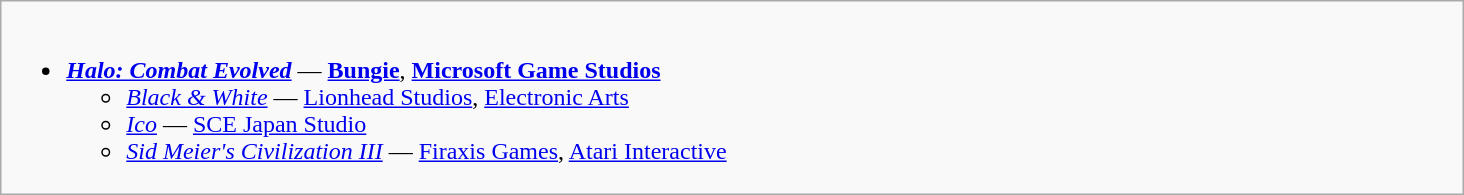<table class="wikitable">
<tr>
<td valign="top" width="50%"><br><ul><li><strong><em><a href='#'>Halo: Combat Evolved</a></em></strong> — <strong><a href='#'>Bungie</a></strong>, <strong><a href='#'>Microsoft Game Studios</a></strong><ul><li><em><a href='#'>Black & White</a></em> — <a href='#'>Lionhead Studios</a>, <a href='#'>Electronic Arts</a></li><li><em><a href='#'>Ico</a></em> — <a href='#'>SCE Japan Studio</a></li><li><em><a href='#'>Sid Meier's Civilization III</a></em> — <a href='#'>Firaxis Games</a>, <a href='#'>Atari Interactive</a></li></ul></li></ul></td>
</tr>
</table>
